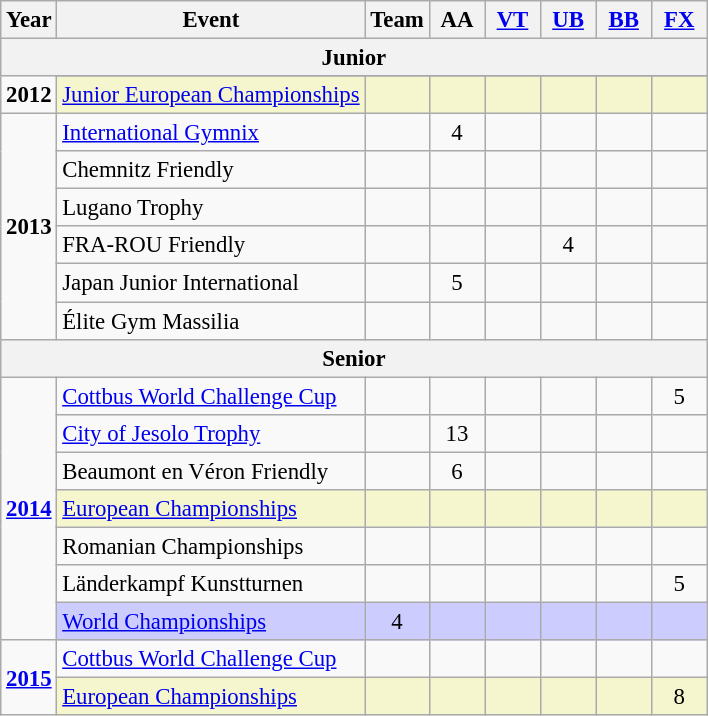<table class="wikitable" style="text-align:center; font-size:95%;">
<tr>
<th align=center>Year</th>
<th align=center>Event</th>
<th style="width:30px;">Team</th>
<th style="width:30px;">AA</th>
<th style="width:30px;"><a href='#'>VT</a></th>
<th style="width:30px;"><a href='#'>UB</a></th>
<th style="width:30px;"><a href='#'>BB</a></th>
<th style="width:30px;"><a href='#'>FX</a></th>
</tr>
<tr>
<th colspan="8"><strong>Junior</strong></th>
</tr>
<tr>
<td rowspan="2"><strong>2012</strong></td>
</tr>
<tr bgcolor=#F5F6CE>
<td align=left><a href='#'>Junior European Championships</a></td>
<td></td>
<td></td>
<td></td>
<td></td>
<td></td>
<td></td>
</tr>
<tr>
<td rowspan="6"><strong>2013</strong></td>
<td align=left><a href='#'>International Gymnix</a></td>
<td></td>
<td>4</td>
<td></td>
<td></td>
<td></td>
<td></td>
</tr>
<tr>
<td align=left>Chemnitz Friendly</td>
<td></td>
<td></td>
<td></td>
<td></td>
<td></td>
<td></td>
</tr>
<tr>
<td align=left>Lugano Trophy</td>
<td></td>
<td></td>
<td></td>
<td></td>
<td></td>
<td></td>
</tr>
<tr>
<td align=left>FRA-ROU Friendly</td>
<td></td>
<td></td>
<td></td>
<td>4</td>
<td></td>
<td></td>
</tr>
<tr>
<td align=left>Japan Junior International</td>
<td></td>
<td>5</td>
<td></td>
<td></td>
<td></td>
<td></td>
</tr>
<tr>
<td align=left>Élite Gym Massilia</td>
<td></td>
<td></td>
<td></td>
<td></td>
<td></td>
<td></td>
</tr>
<tr>
<th colspan="8"><strong>Senior</strong></th>
</tr>
<tr>
<td rowspan="7"><strong><a href='#'>2014</a></strong></td>
<td align=left><a href='#'>Cottbus World Challenge Cup</a></td>
<td></td>
<td></td>
<td></td>
<td></td>
<td></td>
<td>5</td>
</tr>
<tr>
<td align=left><a href='#'>City of Jesolo Trophy</a></td>
<td></td>
<td>13</td>
<td></td>
<td></td>
<td></td>
<td></td>
</tr>
<tr>
<td align=left>Beaumont en Véron Friendly</td>
<td></td>
<td>6</td>
<td></td>
<td></td>
<td></td>
<td></td>
</tr>
<tr bgcolor=#F5F6CE>
<td align=left><a href='#'>European Championships</a></td>
<td></td>
<td></td>
<td></td>
<td></td>
<td></td>
<td></td>
</tr>
<tr>
<td align=left>Romanian Championships</td>
<td></td>
<td></td>
<td></td>
<td></td>
<td></td>
<td></td>
</tr>
<tr>
<td align=left>Länderkampf Kunstturnen</td>
<td></td>
<td></td>
<td></td>
<td></td>
<td></td>
<td>5</td>
</tr>
<tr bgcolor=#CCCCFF>
<td align=left><a href='#'>World Championships</a></td>
<td>4</td>
<td></td>
<td></td>
<td></td>
<td></td>
<td></td>
</tr>
<tr>
<td rowspan="2"><strong><a href='#'>2015</a></strong></td>
<td align=left><a href='#'>Cottbus World Challenge Cup</a></td>
<td></td>
<td></td>
<td></td>
<td></td>
<td></td>
<td></td>
</tr>
<tr bgcolor=#F5F6CE>
<td align=left><a href='#'>European Championships</a></td>
<td></td>
<td></td>
<td></td>
<td></td>
<td></td>
<td>8</td>
</tr>
</table>
